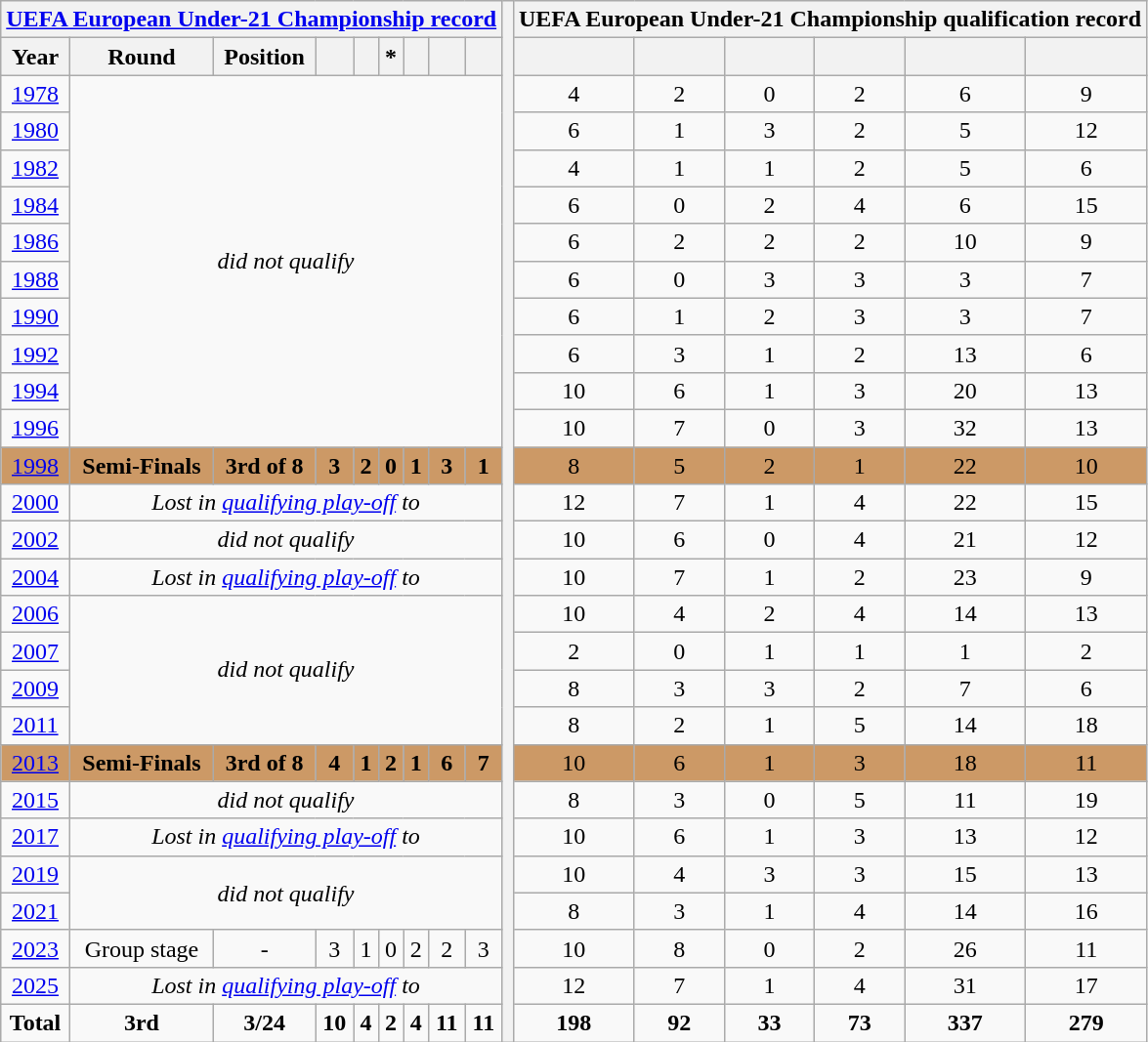<table class="wikitable" style="text-align: center;">
<tr>
<th colspan=9><a href='#'>UEFA European Under-21 Championship record</a></th>
<th style="width:1%;" rowspan="28"></th>
<th colspan=6>UEFA European Under-21 Championship qualification record</th>
</tr>
<tr>
<th>Year</th>
<th>Round</th>
<th>Position</th>
<th></th>
<th></th>
<th> *</th>
<th></th>
<th></th>
<th></th>
<th></th>
<th></th>
<th></th>
<th></th>
<th></th>
<th></th>
</tr>
<tr>
<td> <a href='#'>1978</a></td>
<td colspan=8 rowspan=10><em>did not qualify</em></td>
<td>4</td>
<td>2</td>
<td>0</td>
<td>2</td>
<td>6</td>
<td>9</td>
</tr>
<tr>
<td> <a href='#'>1980</a></td>
<td>6</td>
<td>1</td>
<td>3</td>
<td>2</td>
<td>5</td>
<td>12</td>
</tr>
<tr>
<td> <a href='#'>1982</a></td>
<td>4</td>
<td>1</td>
<td>1</td>
<td>2</td>
<td>5</td>
<td>6</td>
</tr>
<tr>
<td> <a href='#'>1984</a></td>
<td>6</td>
<td>0</td>
<td>2</td>
<td>4</td>
<td>6</td>
<td>15</td>
</tr>
<tr>
<td> <a href='#'>1986</a></td>
<td>6</td>
<td>2</td>
<td>2</td>
<td>2</td>
<td>10</td>
<td>9</td>
</tr>
<tr>
<td> <a href='#'>1988</a></td>
<td>6</td>
<td>0</td>
<td>3</td>
<td>3</td>
<td>3</td>
<td>7</td>
</tr>
<tr>
<td> <a href='#'>1990</a></td>
<td>6</td>
<td>1</td>
<td>2</td>
<td>3</td>
<td>3</td>
<td>7</td>
</tr>
<tr>
<td> <a href='#'>1992</a></td>
<td>6</td>
<td>3</td>
<td>1</td>
<td>2</td>
<td>13</td>
<td>6</td>
</tr>
<tr>
<td> <a href='#'>1994</a></td>
<td>10</td>
<td>6</td>
<td>1</td>
<td>3</td>
<td>20</td>
<td>13</td>
</tr>
<tr>
<td> <a href='#'>1996</a></td>
<td>10</td>
<td>7</td>
<td>0</td>
<td>3</td>
<td>32</td>
<td>13</td>
</tr>
<tr style="background:#c96;">
<td> <a href='#'>1998</a></td>
<td><strong>Semi-Finals</strong></td>
<td><strong>3rd of 8</strong></td>
<td><strong>3</strong></td>
<td><strong>2</strong></td>
<td><strong>0</strong></td>
<td><strong>1</strong></td>
<td><strong>3</strong></td>
<td><strong>1</strong></td>
<td>8</td>
<td>5</td>
<td>2</td>
<td>1</td>
<td>22</td>
<td>10</td>
</tr>
<tr>
<td> <a href='#'>2000</a></td>
<td colspan=8><em>Lost in <a href='#'>qualifying play-off</a> to </em></td>
<td>12</td>
<td>7</td>
<td>1</td>
<td>4</td>
<td>22</td>
<td>15</td>
</tr>
<tr>
<td> <a href='#'>2002</a></td>
<td colspan=8 rowspan=1><em>did not qualify</em></td>
<td>10</td>
<td>6</td>
<td>0</td>
<td>4</td>
<td>21</td>
<td>12</td>
</tr>
<tr>
<td> <a href='#'>2004</a></td>
<td colspan=8><em>Lost in <a href='#'>qualifying play-off</a> to </em></td>
<td>10</td>
<td>7</td>
<td>1</td>
<td>2</td>
<td>23</td>
<td>9</td>
</tr>
<tr>
<td> <a href='#'>2006</a></td>
<td colspan=8 rowspan=4><em>did not qualify</em></td>
<td>10</td>
<td>4</td>
<td>2</td>
<td>4</td>
<td>14</td>
<td>13</td>
</tr>
<tr>
<td> <a href='#'>2007</a></td>
<td>2</td>
<td>0</td>
<td>1</td>
<td>1</td>
<td>1</td>
<td>2</td>
</tr>
<tr>
<td> <a href='#'>2009</a></td>
<td>8</td>
<td>3</td>
<td>3</td>
<td>2</td>
<td>7</td>
<td>6</td>
</tr>
<tr>
<td> <a href='#'>2011</a></td>
<td>8</td>
<td>2</td>
<td>1</td>
<td>5</td>
<td>14</td>
<td>18</td>
</tr>
<tr style="background:#c96;">
<td> <a href='#'>2013</a></td>
<td><strong>Semi-Finals</strong></td>
<td><strong>3rd of 8</strong></td>
<td><strong>4</strong></td>
<td><strong>1</strong></td>
<td><strong>2</strong></td>
<td><strong>1</strong></td>
<td><strong>6</strong></td>
<td><strong>7</strong></td>
<td>10</td>
<td>6</td>
<td>1</td>
<td>3</td>
<td>18</td>
<td>11</td>
</tr>
<tr>
<td> <a href='#'>2015</a></td>
<td colspan=8 rowspan=1><em>did not qualify</em></td>
<td>8</td>
<td>3</td>
<td>0</td>
<td>5</td>
<td>11</td>
<td>19</td>
</tr>
<tr>
<td> <a href='#'>2017</a></td>
<td colspan=8><em>Lost in <a href='#'>qualifying play-off</a> to </em></td>
<td>10</td>
<td>6</td>
<td>1</td>
<td>3</td>
<td>13</td>
<td>12</td>
</tr>
<tr>
<td> <a href='#'>2019</a></td>
<td colspan=8 rowspan=2><em>did not qualify</em></td>
<td>10</td>
<td>4</td>
<td>3</td>
<td>3</td>
<td>15</td>
<td>13</td>
</tr>
<tr>
<td> <a href='#'>2021</a></td>
<td>8</td>
<td>3</td>
<td>1</td>
<td>4</td>
<td>14</td>
<td>16</td>
</tr>
<tr>
<td> <a href='#'>2023</a></td>
<td>Group stage</td>
<td>-</td>
<td>3</td>
<td>1</td>
<td>0</td>
<td>2</td>
<td>2</td>
<td>3</td>
<td>10</td>
<td>8</td>
<td>0</td>
<td>2</td>
<td>26</td>
<td>11</td>
</tr>
<tr>
<td> <a href='#'>2025</a></td>
<td colspan=8><em>Lost in <a href='#'>qualifying play-off</a> to </em></td>
<td>12</td>
<td>7</td>
<td>1</td>
<td>4</td>
<td>31</td>
<td>17</td>
</tr>
<tr>
<td><strong>Total</strong></td>
<td><strong>3rd</strong></td>
<td><strong>3/24</strong></td>
<td><strong>10</strong></td>
<td><strong>4</strong></td>
<td><strong>2</strong></td>
<td><strong>4</strong></td>
<td><strong>11</strong></td>
<td><strong>11</strong></td>
<td><strong>198</strong></td>
<td><strong>92</strong></td>
<td><strong>33</strong></td>
<td><strong>73</strong></td>
<td><strong>337</strong></td>
<td><strong>279</strong></td>
</tr>
</table>
